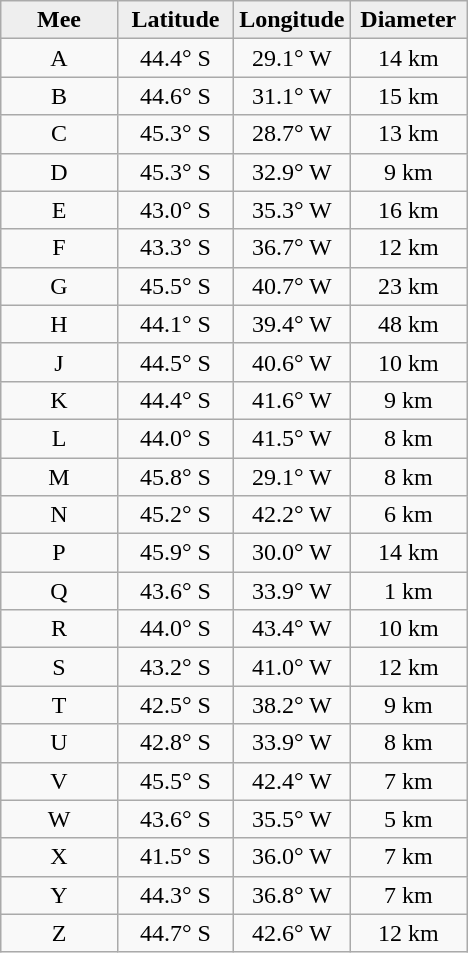<table class="wikitable">
<tr>
<th width="25%" style="background:#eeeeee;">Mee</th>
<th width="25%" style="background:#eeeeee;">Latitude</th>
<th width="25%" style="background:#eeeeee;">Longitude</th>
<th width="25%" style="background:#eeeeee;">Diameter</th>
</tr>
<tr>
<td align="center">A</td>
<td align="center">44.4° S</td>
<td align="center">29.1° W</td>
<td align="center">14 km</td>
</tr>
<tr>
<td align="center">B</td>
<td align="center">44.6° S</td>
<td align="center">31.1° W</td>
<td align="center">15 km</td>
</tr>
<tr>
<td align="center">C</td>
<td align="center">45.3° S</td>
<td align="center">28.7° W</td>
<td align="center">13 km</td>
</tr>
<tr>
<td align="center">D</td>
<td align="center">45.3° S</td>
<td align="center">32.9° W</td>
<td align="center">9 km</td>
</tr>
<tr>
<td align="center">E</td>
<td align="center">43.0° S</td>
<td align="center">35.3° W</td>
<td align="center">16 km</td>
</tr>
<tr>
<td align="center">F</td>
<td align="center">43.3° S</td>
<td align="center">36.7° W</td>
<td align="center">12 km</td>
</tr>
<tr>
<td align="center">G</td>
<td align="center">45.5° S</td>
<td align="center">40.7° W</td>
<td align="center">23 km</td>
</tr>
<tr>
<td align="center">H</td>
<td align="center">44.1° S</td>
<td align="center">39.4° W</td>
<td align="center">48 km</td>
</tr>
<tr>
<td align="center">J</td>
<td align="center">44.5° S</td>
<td align="center">40.6° W</td>
<td align="center">10 km</td>
</tr>
<tr>
<td align="center">K</td>
<td align="center">44.4° S</td>
<td align="center">41.6° W</td>
<td align="center">9 km</td>
</tr>
<tr>
<td align="center">L</td>
<td align="center">44.0° S</td>
<td align="center">41.5° W</td>
<td align="center">8 km</td>
</tr>
<tr>
<td align="center">M</td>
<td align="center">45.8° S</td>
<td align="center">29.1° W</td>
<td align="center">8 km</td>
</tr>
<tr>
<td align="center">N</td>
<td align="center">45.2° S</td>
<td align="center">42.2° W</td>
<td align="center">6 km</td>
</tr>
<tr>
<td align="center">P</td>
<td align="center">45.9° S</td>
<td align="center">30.0° W</td>
<td align="center">14 km</td>
</tr>
<tr>
<td align="center">Q</td>
<td align="center">43.6° S</td>
<td align="center">33.9° W</td>
<td align="center">1 km</td>
</tr>
<tr>
<td align="center">R</td>
<td align="center">44.0° S</td>
<td align="center">43.4° W</td>
<td align="center">10 km</td>
</tr>
<tr>
<td align="center">S</td>
<td align="center">43.2° S</td>
<td align="center">41.0° W</td>
<td align="center">12 km</td>
</tr>
<tr>
<td align="center">T</td>
<td align="center">42.5° S</td>
<td align="center">38.2° W</td>
<td align="center">9 km</td>
</tr>
<tr>
<td align="center">U</td>
<td align="center">42.8° S</td>
<td align="center">33.9° W</td>
<td align="center">8 km</td>
</tr>
<tr>
<td align="center">V</td>
<td align="center">45.5° S</td>
<td align="center">42.4° W</td>
<td align="center">7 km</td>
</tr>
<tr>
<td align="center">W</td>
<td align="center">43.6° S</td>
<td align="center">35.5° W</td>
<td align="center">5 km</td>
</tr>
<tr>
<td align="center">X</td>
<td align="center">41.5° S</td>
<td align="center">36.0° W</td>
<td align="center">7 km</td>
</tr>
<tr>
<td align="center">Y</td>
<td align="center">44.3° S</td>
<td align="center">36.8° W</td>
<td align="center">7 km</td>
</tr>
<tr>
<td align="center">Z</td>
<td align="center">44.7° S</td>
<td align="center">42.6° W</td>
<td align="center">12 km</td>
</tr>
</table>
